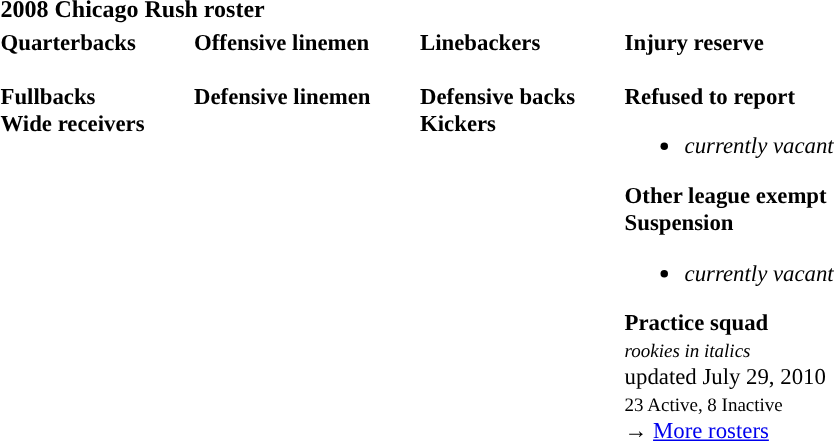<table class="toccolours" style="text-align: left;">
<tr>
<th colspan="7"><strong>2008 Chicago Rush roster</strong></th>
</tr>
<tr>
<td style="font-size: 95%;" valign="top"><strong>Quarterbacks</strong><br>
<br><strong>Fullbacks</strong>
<br><strong>Wide receivers</strong>



</td>
<td style="width: 25px;"></td>
<td style="font-size: 95%;" valign="top"><strong>Offensive linemen</strong><br>


<br><strong>Defensive linemen</strong>




</td>
<td style="width: 25px;"></td>
<td style="font-size: 95%;" valign="top"><strong>Linebackers</strong><br><br><strong>Defensive backs</strong>



<br><strong>Kickers</strong>

</td>
<td style="width: 25px;"></td>
<td style="font-size: 95%;" valign="top"><strong>Injury reserve</strong><br>




<br><strong>Refused to report</strong><ul><li><em>currently vacant</em></li></ul><strong>Other league exempt</strong>
<br><strong>Suspension</strong><ul><li><em>currently vacant</em></li></ul><strong>Practice squad</strong>
<br><small><em>rookies in italics</em></small><br>
 updated July 29, 2010<br>
<small>23 Active, 8 Inactive</small><br>→ <a href='#'>More rosters</a></td>
</tr>
<tr>
</tr>
</table>
